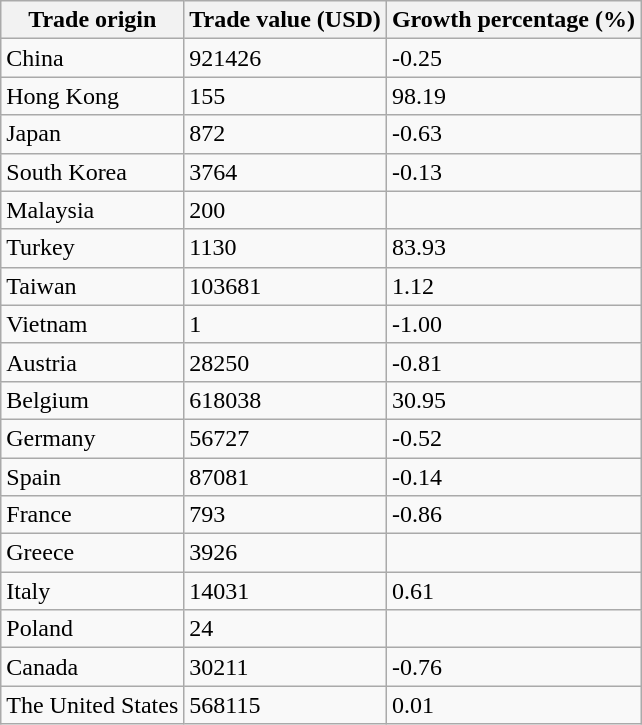<table class="wikitable sortable">
<tr>
<th>Trade origin</th>
<th>Trade value (USD)</th>
<th>Growth percentage (%)</th>
</tr>
<tr>
<td>China</td>
<td>921426</td>
<td>-0.25</td>
</tr>
<tr>
<td>Hong Kong</td>
<td>155</td>
<td>98.19</td>
</tr>
<tr>
<td>Japan</td>
<td>872</td>
<td>-0.63</td>
</tr>
<tr>
<td>South Korea</td>
<td>3764</td>
<td>-0.13</td>
</tr>
<tr>
<td>Malaysia</td>
<td>200</td>
<td></td>
</tr>
<tr>
<td>Turkey</td>
<td>1130</td>
<td>83.93</td>
</tr>
<tr>
<td>Taiwan</td>
<td>103681</td>
<td>1.12</td>
</tr>
<tr>
<td>Vietnam</td>
<td>1</td>
<td>-1.00</td>
</tr>
<tr>
<td>Austria</td>
<td>28250</td>
<td>-0.81</td>
</tr>
<tr>
<td>Belgium</td>
<td>618038</td>
<td>30.95</td>
</tr>
<tr>
<td>Germany</td>
<td>56727</td>
<td>-0.52</td>
</tr>
<tr>
<td>Spain</td>
<td>87081</td>
<td>-0.14</td>
</tr>
<tr>
<td>France</td>
<td>793</td>
<td>-0.86</td>
</tr>
<tr>
<td>Greece</td>
<td>3926</td>
<td></td>
</tr>
<tr>
<td>Italy</td>
<td>14031</td>
<td>0.61</td>
</tr>
<tr>
<td>Poland</td>
<td>24</td>
<td></td>
</tr>
<tr>
<td>Canada</td>
<td>30211</td>
<td>-0.76</td>
</tr>
<tr>
<td>The United States</td>
<td>568115</td>
<td>0.01</td>
</tr>
</table>
